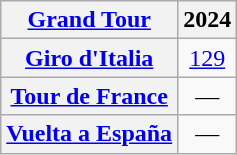<table class="wikitable plainrowheaders">
<tr>
<th scope="col"><a href='#'>Grand Tour</a></th>
<th scope="col">2024</th>
</tr>
<tr style="text-align:center;">
<th scope="row"> <a href='#'>Giro d'Italia</a></th>
<td><a href='#'>129</a></td>
</tr>
<tr style="text-align:center;">
<th scope="row"> <a href='#'>Tour de France</a></th>
<td>—</td>
</tr>
<tr style="text-align:center;">
<th scope="row"> <a href='#'>Vuelta a España</a></th>
<td>—</td>
</tr>
</table>
